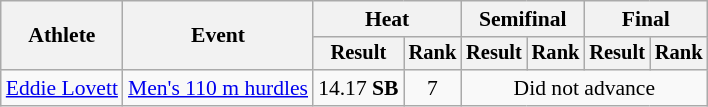<table class="wikitable" style="font-size:90%">
<tr>
<th rowspan="2">Athlete</th>
<th rowspan="2">Event</th>
<th colspan="2">Heat</th>
<th colspan="2">Semifinal</th>
<th colspan="2">Final</th>
</tr>
<tr style="font-size:95%">
<th>Result</th>
<th>Rank</th>
<th>Result</th>
<th>Rank</th>
<th>Result</th>
<th>Rank</th>
</tr>
<tr align=center>
<td align=left><a href='#'>Eddie Lovett</a></td>
<td align=left><a href='#'>Men's 110 m hurdles</a></td>
<td>14.17 <strong>SB</strong></td>
<td>7</td>
<td colspan="4">Did not advance</td>
</tr>
</table>
